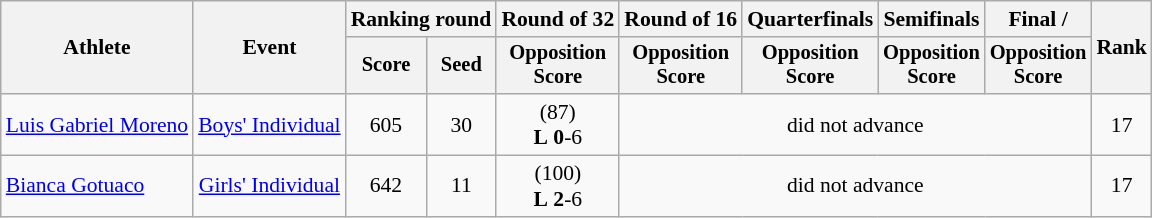<table class="wikitable" style="font-size:90%;">
<tr>
<th rowspan="2">Athlete</th>
<th rowspan="2">Event</th>
<th colspan="2">Ranking round</th>
<th>Round of 32</th>
<th>Round of 16</th>
<th>Quarterfinals</th>
<th>Semifinals</th>
<th>Final / </th>
<th rowspan=2>Rank</th>
</tr>
<tr style="font-size:95%">
<th>Score</th>
<th>Seed</th>
<th>Opposition<br>Score</th>
<th>Opposition<br>Score</th>
<th>Opposition<br>Score</th>
<th>Opposition<br>Score</th>
<th>Opposition<br>Score</th>
</tr>
<tr align=center>
<td align=left><a href='#'>Luis Gabriel Moreno</a></td>
<td><a href='#'>Boys' Individual</a></td>
<td>605</td>
<td>30</td>
<td><small>  </small> (87) <br> <strong>L</strong> <strong>0</strong>-6</td>
<td colspan=4>did not advance</td>
<td>17</td>
</tr>
<tr align=center>
<td align=left><a href='#'>Bianca Gotuaco</a></td>
<td><a href='#'>Girls' Individual</a></td>
<td>642</td>
<td>11</td>
<td><small>  </small> (100) <br> <strong>L</strong> <strong>2</strong>-6</td>
<td colspan=4>did not advance</td>
<td>17</td>
</tr>
</table>
